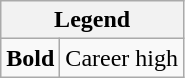<table class="wikitable mw-collapsible mw-collapsed">
<tr>
<th colspan="2">Legend</th>
</tr>
<tr>
<td><strong>Bold</strong></td>
<td>Career high</td>
</tr>
</table>
